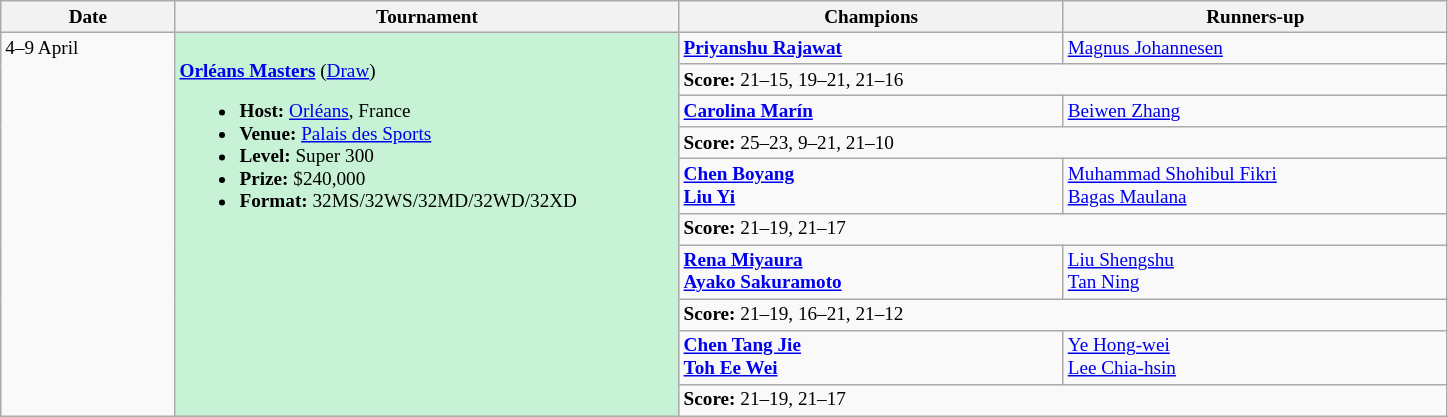<table class="wikitable" style="font-size:80%">
<tr>
<th width="110">Date</th>
<th width="330">Tournament</th>
<th width="250">Champions</th>
<th width="250">Runners-up</th>
</tr>
<tr valign=top>
<td rowspan="10">4–9 April</td>
<td bgcolor="#C7F2D5" rowspan="10"><br><strong><a href='#'>Orléans Masters</a></strong> (<a href='#'>Draw</a>)<ul><li><strong>Host:</strong> <a href='#'>Orléans</a>, France</li><li><strong>Venue:</strong> <a href='#'>Palais des Sports</a></li><li><strong>Level:</strong> Super 300</li><li><strong>Prize:</strong> $240,000</li><li><strong>Format:</strong> 32MS/32WS/32MD/32WD/32XD</li></ul></td>
<td><strong> <a href='#'>Priyanshu Rajawat</a></strong></td>
<td> <a href='#'>Magnus Johannesen</a></td>
</tr>
<tr>
<td colspan="2"><strong>Score:</strong> 21–15, 19–21, 21–16</td>
</tr>
<tr valign="top">
<td><strong> <a href='#'>Carolina Marín</a></strong></td>
<td> <a href='#'>Beiwen Zhang</a></td>
</tr>
<tr>
<td colspan="2"><strong>Score:</strong> 25–23, 9–21, 21–10</td>
</tr>
<tr valign="top">
<td><strong> <a href='#'>Chen Boyang</a><br> <a href='#'>Liu Yi</a></strong></td>
<td> <a href='#'>Muhammad Shohibul Fikri</a><br> <a href='#'>Bagas Maulana</a></td>
</tr>
<tr>
<td colspan="2"><strong>Score:</strong> 21–19, 21–17</td>
</tr>
<tr valign="top">
<td><strong> <a href='#'>Rena Miyaura</a><br> <a href='#'>Ayako Sakuramoto</a></strong></td>
<td> <a href='#'>Liu Shengshu</a><br> <a href='#'>Tan Ning</a></td>
</tr>
<tr>
<td colspan="2"><strong>Score:</strong> 21–19, 16–21, 21–12</td>
</tr>
<tr valign="top">
<td><strong> <a href='#'>Chen Tang Jie</a><br> <a href='#'>Toh Ee Wei</a></strong></td>
<td> <a href='#'>Ye Hong-wei</a><br> <a href='#'>Lee Chia-hsin</a></td>
</tr>
<tr>
<td colspan="2"><strong>Score:</strong> 21–19, 21–17</td>
</tr>
</table>
